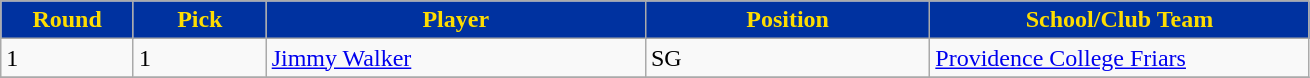<table class="wikitable sortable sortable">
<tr>
<th style="background:#0032A0;color:#FEDD00;" width="7%">Round</th>
<th style="background:#0032A0;color:#FEDD00;" width="7%">Pick</th>
<th style="background:#0032A0;color:#FEDD00;" width="20%">Player</th>
<th style="background:#0032A0;color:#FEDD00;" width="15%">Position</th>
<th style="background:#0032A0;color:#FEDD00;" width="20%">School/Club Team</th>
</tr>
<tr>
<td>1</td>
<td>1</td>
<td><a href='#'>Jimmy Walker</a></td>
<td>SG</td>
<td><a href='#'>Providence College Friars</a></td>
</tr>
<tr>
</tr>
</table>
